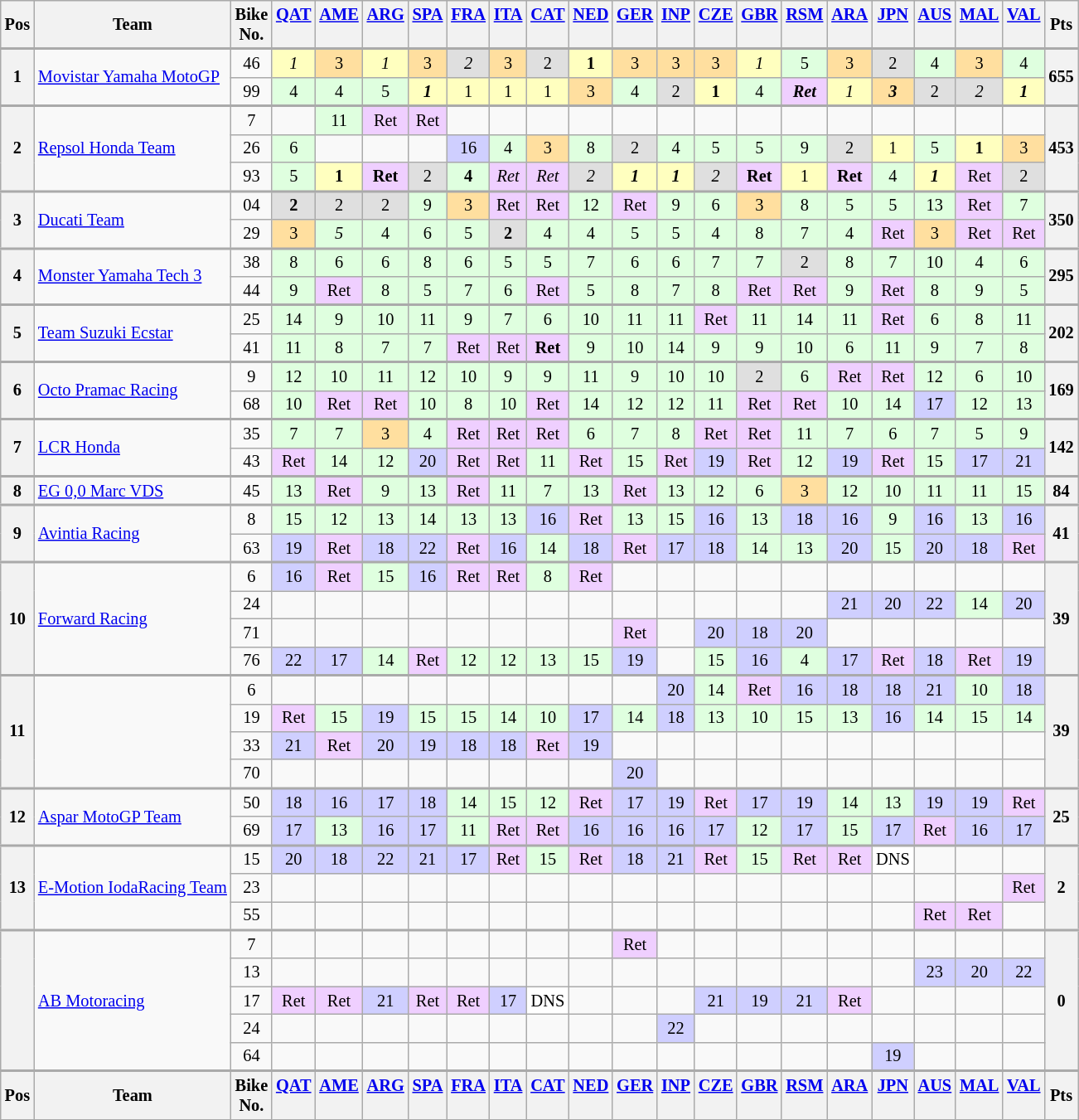<table class="wikitable" style="font-size: 85%; text-align:center">
<tr valign="top">
<th valign="middle">Pos</th>
<th valign="middle">Team</th>
<th valign="middle">Bike<br>No.</th>
<th><a href='#'>QAT</a><br></th>
<th><a href='#'>AME</a><br></th>
<th><a href='#'>ARG</a><br></th>
<th><a href='#'>SPA</a><br></th>
<th><a href='#'>FRA</a><br></th>
<th><a href='#'>ITA</a><br></th>
<th><a href='#'>CAT</a><br></th>
<th><a href='#'>NED</a><br></th>
<th><a href='#'>GER</a><br></th>
<th><a href='#'>INP</a><br></th>
<th><a href='#'>CZE</a><br></th>
<th><a href='#'>GBR</a><br></th>
<th><a href='#'>RSM</a><br></th>
<th><a href='#'>ARA</a><br></th>
<th><a href='#'>JPN</a><br></th>
<th><a href='#'>AUS</a><br></th>
<th><a href='#'>MAL</a><br></th>
<th><a href='#'>VAL</a><br></th>
<th valign="middle">Pts</th>
</tr>
<tr style="border-top:2px solid #aaaaaa">
<th rowspan=2>1</th>
<td align="left" rowspan=2> <a href='#'>Movistar Yamaha MotoGP</a></td>
<td>46</td>
<td style="background:#ffffbf;"><em>1</em></td>
<td style="background:#ffdf9f;">3</td>
<td style="background:#ffffbf;"><em>1</em></td>
<td style="background:#ffdf9f;">3</td>
<td style="background:#dfdfdf;"><em>2</em></td>
<td style="background:#ffdf9f;">3</td>
<td style="background:#dfdfdf;">2</td>
<td style="background:#ffffbf;"><strong>1</strong></td>
<td style="background:#ffdf9f;">3</td>
<td style="background:#ffdf9f;">3</td>
<td style="background:#ffdf9f;">3</td>
<td style="background:#ffffbf;"><em>1</em></td>
<td style="background:#dfffdf;">5</td>
<td style="background:#ffdf9f;">3</td>
<td style="background:#dfdfdf;">2</td>
<td style="background:#dfffdf;">4</td>
<td style="background:#ffdf9f;">3</td>
<td style="background:#dfffdf;">4</td>
<th rowspan=2>655</th>
</tr>
<tr>
<td>99</td>
<td style="background:#dfffdf;">4</td>
<td style="background:#dfffdf;">4</td>
<td style="background:#dfffdf;">5</td>
<td style="background:#ffffbf;"><strong><em>1</em></strong></td>
<td style="background:#ffffbf;">1</td>
<td style="background:#ffffbf;">1</td>
<td style="background:#ffffbf;">1</td>
<td style="background:#ffdf9f;">3</td>
<td style="background:#dfffdf;">4</td>
<td style="background:#dfdfdf;">2</td>
<td style="background:#ffffbf;"><strong>1</strong></td>
<td style="background:#dfffdf;">4</td>
<td style="background:#efcfff;"><strong><em>Ret</em></strong></td>
<td style="background:#ffffbf;"><em>1</em></td>
<td style="background:#ffdf9f;"><strong><em>3</em></strong></td>
<td style="background:#dfdfdf;">2</td>
<td style="background:#dfdfdf;"><em>2</em></td>
<td style="background:#ffffbf;"><strong><em>1</em></strong></td>
</tr>
<tr style="border-top:2px solid #aaaaaa">
<th rowspan=3>2</th>
<td align="left" rowspan=3> <a href='#'>Repsol Honda Team</a></td>
<td>7</td>
<td></td>
<td style="background:#dfffdf;">11</td>
<td style="background:#efcfff;">Ret</td>
<td style="background:#efcfff;">Ret</td>
<td></td>
<td></td>
<td></td>
<td></td>
<td></td>
<td></td>
<td></td>
<td></td>
<td></td>
<td></td>
<td></td>
<td></td>
<td></td>
<td></td>
<th rowspan=3>453</th>
</tr>
<tr>
<td>26</td>
<td style="background:#dfffdf;">6</td>
<td></td>
<td></td>
<td></td>
<td style="background:#cfcfff;">16</td>
<td style="background:#dfffdf;">4</td>
<td style="background:#ffdf9f;">3</td>
<td style="background:#dfffdf;">8</td>
<td style="background:#dfdfdf;">2</td>
<td style="background:#dfffdf;">4</td>
<td style="background:#dfffdf;">5</td>
<td style="background:#dfffdf;">5</td>
<td style="background:#dfffdf;">9</td>
<td style="background:#dfdfdf;">2</td>
<td style="background:#ffffbf;">1</td>
<td style="background:#dfffdf;">5</td>
<td style="background:#ffffbf;"><strong>1</strong></td>
<td style="background:#ffdf9f;">3</td>
</tr>
<tr>
<td>93</td>
<td style="background:#dfffdf;">5</td>
<td style="background:#ffffbf;"><strong>1</strong></td>
<td style="background:#efcfff;"><strong>Ret</strong></td>
<td style="background:#dfdfdf;">2</td>
<td style="background:#dfffdf;"><strong>4</strong></td>
<td style="background:#efcfff;"><em>Ret</em></td>
<td style="background:#efcfff;"><em>Ret</em></td>
<td style="background:#dfdfdf;"><em>2</em></td>
<td style="background:#ffffbf;"><strong><em>1</em></strong></td>
<td style="background:#ffffbf;"><strong><em>1</em></strong></td>
<td style="background:#dfdfdf;"><em>2</em></td>
<td style="background:#efcfff;"><strong>Ret</strong></td>
<td style="background:#ffffbf;">1</td>
<td style="background:#efcfff;"><strong>Ret</strong></td>
<td style="background:#dfffdf;">4</td>
<td style="background:#ffffbf;"><strong><em>1</em></strong></td>
<td style="background:#efcfff;">Ret</td>
<td style="background:#dfdfdf;">2</td>
</tr>
<tr style="border-top:2px solid #aaaaaa">
<th rowspan=2>3</th>
<td align="left" rowspan=2> <a href='#'>Ducati Team</a></td>
<td>04</td>
<td style="background:#dfdfdf;"><strong>2</strong></td>
<td style="background:#dfdfdf;">2</td>
<td style="background:#dfdfdf;">2</td>
<td style="background:#dfffdf;">9</td>
<td style="background:#ffdf9f;">3</td>
<td style="background:#efcfff;">Ret</td>
<td style="background:#efcfff;">Ret</td>
<td style="background:#dfffdf;">12</td>
<td style="background:#efcfff;">Ret</td>
<td style="background:#dfffdf;">9</td>
<td style="background:#dfffdf;">6</td>
<td style="background:#ffdf9f;">3</td>
<td style="background:#dfffdf;">8</td>
<td style="background:#dfffdf;">5</td>
<td style="background:#dfffdf;">5</td>
<td style="background:#dfffdf;">13</td>
<td style="background:#efcfff;">Ret</td>
<td style="background:#dfffdf;">7</td>
<th rowspan=2>350</th>
</tr>
<tr>
<td>29</td>
<td style="background:#ffdf9f;">3</td>
<td style="background:#dfffdf;"><em>5</em></td>
<td style="background:#dfffdf;">4</td>
<td style="background:#dfffdf;">6</td>
<td style="background:#dfffdf;">5</td>
<td style="background:#dfdfdf;"><strong>2</strong></td>
<td style="background:#dfffdf;">4</td>
<td style="background:#dfffdf;">4</td>
<td style="background:#dfffdf;">5</td>
<td style="background:#dfffdf;">5</td>
<td style="background:#dfffdf;">4</td>
<td style="background:#dfffdf;">8</td>
<td style="background:#dfffdf;">7</td>
<td style="background:#dfffdf;">4</td>
<td style="background:#efcfff;">Ret</td>
<td style="background:#ffdf9f;">3</td>
<td style="background:#efcfff;">Ret</td>
<td style="background:#efcfff;">Ret</td>
</tr>
<tr style="border-top:2px solid #aaaaaa">
<th rowspan=2>4</th>
<td align="left" rowspan=2> <a href='#'>Monster Yamaha Tech 3</a></td>
<td>38</td>
<td style="background:#dfffdf;">8</td>
<td style="background:#dfffdf;">6</td>
<td style="background:#dfffdf;">6</td>
<td style="background:#dfffdf;">8</td>
<td style="background:#dfffdf;">6</td>
<td style="background:#dfffdf;">5</td>
<td style="background:#dfffdf;">5</td>
<td style="background:#dfffdf;">7</td>
<td style="background:#dfffdf;">6</td>
<td style="background:#dfffdf;">6</td>
<td style="background:#dfffdf;">7</td>
<td style="background:#dfffdf;">7</td>
<td style="background:#dfdfdf;">2</td>
<td style="background:#dfffdf;">8</td>
<td style="background:#dfffdf;">7</td>
<td style="background:#dfffdf;">10</td>
<td style="background:#dfffdf;">4</td>
<td style="background:#dfffdf;">6</td>
<th rowspan=2>295</th>
</tr>
<tr>
<td>44</td>
<td style="background:#dfffdf;">9</td>
<td style="background:#efcfff;">Ret</td>
<td style="background:#dfffdf;">8</td>
<td style="background:#dfffdf;">5</td>
<td style="background:#dfffdf;">7</td>
<td style="background:#dfffdf;">6</td>
<td style="background:#efcfff;">Ret</td>
<td style="background:#dfffdf;">5</td>
<td style="background:#dfffdf;">8</td>
<td style="background:#dfffdf;">7</td>
<td style="background:#dfffdf;">8</td>
<td style="background:#efcfff;">Ret</td>
<td style="background:#efcfff;">Ret</td>
<td style="background:#dfffdf;">9</td>
<td style="background:#efcfff;">Ret</td>
<td style="background:#dfffdf;">8</td>
<td style="background:#dfffdf;">9</td>
<td style="background:#dfffdf;">5</td>
</tr>
<tr style="border-top:2px solid #aaaaaa">
<th rowspan=2>5</th>
<td align="left" rowspan=2> <a href='#'>Team Suzuki Ecstar</a></td>
<td>25</td>
<td style="background:#dfffdf;">14</td>
<td style="background:#dfffdf;">9</td>
<td style="background:#dfffdf;">10</td>
<td style="background:#dfffdf;">11</td>
<td style="background:#dfffdf;">9</td>
<td style="background:#dfffdf;">7</td>
<td style="background:#dfffdf;">6</td>
<td style="background:#dfffdf;">10</td>
<td style="background:#dfffdf;">11</td>
<td style="background:#dfffdf;">11</td>
<td style="background:#efcfff;">Ret</td>
<td style="background:#dfffdf;">11</td>
<td style="background:#dfffdf;">14</td>
<td style="background:#dfffdf;">11</td>
<td style="background:#efcfff;">Ret</td>
<td style="background:#dfffdf;">6</td>
<td style="background:#dfffdf;">8</td>
<td style="background:#dfffdf;">11</td>
<th rowspan=2>202</th>
</tr>
<tr>
<td>41</td>
<td style="background:#dfffdf;">11</td>
<td style="background:#dfffdf;">8</td>
<td style="background:#dfffdf;">7</td>
<td style="background:#dfffdf;">7</td>
<td style="background:#efcfff;">Ret</td>
<td style="background:#efcfff;">Ret</td>
<td style="background:#efcfff;"><strong>Ret</strong></td>
<td style="background:#dfffdf;">9</td>
<td style="background:#dfffdf;">10</td>
<td style="background:#dfffdf;">14</td>
<td style="background:#dfffdf;">9</td>
<td style="background:#dfffdf;">9</td>
<td style="background:#dfffdf;">10</td>
<td style="background:#dfffdf;">6</td>
<td style="background:#dfffdf;">11</td>
<td style="background:#dfffdf;">9</td>
<td style="background:#dfffdf;">7</td>
<td style="background:#dfffdf;">8</td>
</tr>
<tr style="border-top:2px solid #aaaaaa">
<th rowspan=2>6</th>
<td align="left" rowspan=2> <a href='#'>Octo Pramac Racing</a></td>
<td>9</td>
<td style="background:#dfffdf;">12</td>
<td style="background:#dfffdf;">10</td>
<td style="background:#dfffdf;">11</td>
<td style="background:#dfffdf;">12</td>
<td style="background:#dfffdf;">10</td>
<td style="background:#dfffdf;">9</td>
<td style="background:#dfffdf;">9</td>
<td style="background:#dfffdf;">11</td>
<td style="background:#dfffdf;">9</td>
<td style="background:#dfffdf;">10</td>
<td style="background:#dfffdf;">10</td>
<td style="background:#dfdfdf;">2</td>
<td style="background:#dfffdf;">6</td>
<td style="background:#efcfff;">Ret</td>
<td style="background:#efcfff;">Ret</td>
<td style="background:#dfffdf;">12</td>
<td style="background:#dfffdf;">6</td>
<td style="background:#dfffdf;">10</td>
<th rowspan=2>169</th>
</tr>
<tr>
<td>68</td>
<td style="background:#dfffdf;">10</td>
<td style="background:#efcfff;">Ret</td>
<td style="background:#efcfff;">Ret</td>
<td style="background:#dfffdf;">10</td>
<td style="background:#dfffdf;">8</td>
<td style="background:#dfffdf;">10</td>
<td style="background:#efcfff;">Ret</td>
<td style="background:#dfffdf;">14</td>
<td style="background:#dfffdf;">12</td>
<td style="background:#dfffdf;">12</td>
<td style="background:#dfffdf;">11</td>
<td style="background:#efcfff;">Ret</td>
<td style="background:#efcfff;">Ret</td>
<td style="background:#dfffdf;">10</td>
<td style="background:#dfffdf;">14</td>
<td style="background:#cfcfff;">17</td>
<td style="background:#dfffdf;">12</td>
<td style="background:#dfffdf;">13</td>
</tr>
<tr style="border-top:2px solid #aaaaaa">
<th rowspan=2>7</th>
<td align="left" rowspan=2> <a href='#'>LCR Honda</a></td>
<td>35</td>
<td style="background:#dfffdf;">7</td>
<td style="background:#dfffdf;">7</td>
<td style="background:#ffdf9f;">3</td>
<td style="background:#dfffdf;">4</td>
<td style="background:#efcfff;">Ret</td>
<td style="background:#efcfff;">Ret</td>
<td style="background:#efcfff;">Ret</td>
<td style="background:#dfffdf;">6</td>
<td style="background:#dfffdf;">7</td>
<td style="background:#dfffdf;">8</td>
<td style="background:#efcfff;">Ret</td>
<td style="background:#efcfff;">Ret</td>
<td style="background:#dfffdf;">11</td>
<td style="background:#dfffdf;">7</td>
<td style="background:#dfffdf;">6</td>
<td style="background:#dfffdf;">7</td>
<td style="background:#dfffdf;">5</td>
<td style="background:#dfffdf;">9</td>
<th rowspan=2>142</th>
</tr>
<tr>
<td>43</td>
<td style="background:#efcfff;">Ret</td>
<td style="background:#dfffdf;">14</td>
<td style="background:#dfffdf;">12</td>
<td style="background:#cfcfff;">20</td>
<td style="background:#efcfff;">Ret</td>
<td style="background:#efcfff;">Ret</td>
<td style="background:#dfffdf;">11</td>
<td style="background:#efcfff;">Ret</td>
<td style="background:#dfffdf;">15</td>
<td style="background:#efcfff;">Ret</td>
<td style="background:#cfcfff;">19</td>
<td style="background:#efcfff;">Ret</td>
<td style="background:#dfffdf;">12</td>
<td style="background:#cfcfff;">19</td>
<td style="background:#efcfff;">Ret</td>
<td style="background:#dfffdf;">15</td>
<td style="background:#cfcfff;">17</td>
<td style="background:#cfcfff;">21</td>
</tr>
<tr style="border-top:2px solid #aaaaaa">
<th>8</th>
<td align="left"> <a href='#'>EG 0,0 Marc VDS</a></td>
<td>45</td>
<td style="background:#dfffdf;">13</td>
<td style="background:#efcfff;">Ret</td>
<td style="background:#dfffdf;">9</td>
<td style="background:#dfffdf;">13</td>
<td style="background:#efcfff;">Ret</td>
<td style="background:#dfffdf;">11</td>
<td style="background:#dfffdf;">7</td>
<td style="background:#dfffdf;">13</td>
<td style="background:#efcfff;">Ret</td>
<td style="background:#dfffdf;">13</td>
<td style="background:#dfffdf;">12</td>
<td style="background:#dfffdf;">6</td>
<td style="background:#ffdf9f;">3</td>
<td style="background:#dfffdf;">12</td>
<td style="background:#dfffdf;">10</td>
<td style="background:#dfffdf;">11</td>
<td style="background:#dfffdf;">11</td>
<td style="background:#dfffdf;">15</td>
<th>84</th>
</tr>
<tr style="border-top:2px solid #aaaaaa">
<th rowspan=2>9</th>
<td align="left" rowspan=2> <a href='#'>Avintia Racing</a></td>
<td>8</td>
<td style="background:#dfffdf;">15</td>
<td style="background:#dfffdf;">12</td>
<td style="background:#dfffdf;">13</td>
<td style="background:#dfffdf;">14</td>
<td style="background:#dfffdf;">13</td>
<td style="background:#dfffdf;">13</td>
<td style="background:#cfcfff;">16</td>
<td style="background:#efcfff;">Ret</td>
<td style="background:#dfffdf;">13</td>
<td style="background:#dfffdf;">15</td>
<td style="background:#cfcfff;">16</td>
<td style="background:#dfffdf;">13</td>
<td style="background:#cfcfff;">18</td>
<td style="background:#cfcfff;">16</td>
<td style="background:#dfffdf;">9</td>
<td style="background:#cfcfff;">16</td>
<td style="background:#dfffdf;">13</td>
<td style="background:#cfcfff;">16</td>
<th rowspan=2>41</th>
</tr>
<tr>
<td>63</td>
<td style="background:#cfcfff;">19</td>
<td style="background:#efcfff;">Ret</td>
<td style="background:#cfcfff;">18</td>
<td style="background:#cfcfff;">22</td>
<td style="background:#efcfff;">Ret</td>
<td style="background:#cfcfff;">16</td>
<td style="background:#dfffdf;">14</td>
<td style="background:#cfcfff;">18</td>
<td style="background:#efcfff;">Ret</td>
<td style="background:#cfcfff;">17</td>
<td style="background:#cfcfff;">18</td>
<td style="background:#dfffdf;">14</td>
<td style="background:#dfffdf;">13</td>
<td style="background:#cfcfff;">20</td>
<td style="background:#dfffdf;">15</td>
<td style="background:#cfcfff;">20</td>
<td style="background:#cfcfff;">18</td>
<td style="background:#efcfff;">Ret</td>
</tr>
<tr style="border-top:2px solid #aaaaaa">
<th rowspan=4>10</th>
<td align="left" rowspan=4> <a href='#'>Forward Racing</a></td>
<td>6</td>
<td style="background:#cfcfff;">16</td>
<td style="background:#efcfff;">Ret</td>
<td style="background:#dfffdf;">15</td>
<td style="background:#cfcfff;">16</td>
<td style="background:#efcfff;">Ret</td>
<td style="background:#efcfff;">Ret</td>
<td style="background:#dfffdf;">8</td>
<td style="background:#efcfff;">Ret</td>
<td></td>
<td></td>
<td></td>
<td></td>
<td></td>
<td></td>
<td></td>
<td></td>
<td></td>
<td></td>
<th rowspan=4>39</th>
</tr>
<tr>
<td>24</td>
<td></td>
<td></td>
<td></td>
<td></td>
<td></td>
<td></td>
<td></td>
<td></td>
<td></td>
<td></td>
<td></td>
<td></td>
<td></td>
<td style="background:#cfcfff;">21</td>
<td style="background:#cfcfff;">20</td>
<td style="background:#cfcfff;">22</td>
<td style="background:#dfffdf;">14</td>
<td style="background:#cfcfff;">20</td>
</tr>
<tr>
<td>71</td>
<td></td>
<td></td>
<td></td>
<td></td>
<td></td>
<td></td>
<td></td>
<td></td>
<td style="background:#efcfff;">Ret</td>
<td></td>
<td style="background:#cfcfff;">20</td>
<td style="background:#cfcfff;">18</td>
<td style="background:#cfcfff;">20</td>
<td></td>
<td></td>
<td></td>
<td></td>
<td></td>
</tr>
<tr>
<td>76</td>
<td style="background:#cfcfff;">22</td>
<td style="background:#cfcfff;">17</td>
<td style="background:#dfffdf;">14</td>
<td style="background:#efcfff;">Ret</td>
<td style="background:#dfffdf;">12</td>
<td style="background:#dfffdf;">12</td>
<td style="background:#dfffdf;">13</td>
<td style="background:#dfffdf;">15</td>
<td style="background:#cfcfff;">19</td>
<td></td>
<td style="background:#dfffdf;">15</td>
<td style="background:#cfcfff;">16</td>
<td style="background:#dfffdf;">4</td>
<td style="background:#cfcfff;">17</td>
<td style="background:#efcfff;">Ret</td>
<td style="background:#cfcfff;">18</td>
<td style="background:#efcfff;">Ret</td>
<td style="background:#cfcfff;">19</td>
</tr>
<tr style="border-top:2px solid #aaaaaa">
<th rowspan=4>11</th>
<td align="left" rowspan=4></td>
<td>6</td>
<td></td>
<td></td>
<td></td>
<td></td>
<td></td>
<td></td>
<td></td>
<td></td>
<td></td>
<td style="background:#cfcfff;">20</td>
<td style="background:#dfffdf;">14</td>
<td style="background:#efcfff;">Ret</td>
<td style="background:#cfcfff;">16</td>
<td style="background:#cfcfff;">18</td>
<td style="background:#cfcfff;">18</td>
<td style="background:#cfcfff;">21</td>
<td style="background:#dfffdf;">10</td>
<td style="background:#cfcfff;">18</td>
<th rowspan=4>39</th>
</tr>
<tr>
<td>19</td>
<td style="background:#efcfff;">Ret</td>
<td style="background:#dfffdf;">15</td>
<td style="background:#cfcfff;">19</td>
<td style="background:#dfffdf;">15</td>
<td style="background:#dfffdf;">15</td>
<td style="background:#dfffdf;">14</td>
<td style="background:#dfffdf;">10</td>
<td style="background:#cfcfff;">17</td>
<td style="background:#dfffdf;">14</td>
<td style="background:#cfcfff;">18</td>
<td style="background:#dfffdf;">13</td>
<td style="background:#dfffdf;">10</td>
<td style="background:#dfffdf;">15</td>
<td style="background:#dfffdf;">13</td>
<td style="background:#cfcfff;">16</td>
<td style="background:#dfffdf;">14</td>
<td style="background:#dfffdf;">15</td>
<td style="background:#dfffdf;">14</td>
</tr>
<tr>
<td>33</td>
<td style="background:#cfcfff;">21</td>
<td style="background:#efcfff;">Ret</td>
<td style="background:#cfcfff;">20</td>
<td style="background:#cfcfff;">19</td>
<td style="background:#cfcfff;">18</td>
<td style="background:#cfcfff;">18</td>
<td style="background:#efcfff;">Ret</td>
<td style="background:#cfcfff;">19</td>
<td></td>
<td></td>
<td></td>
<td></td>
<td></td>
<td></td>
<td></td>
<td></td>
<td></td>
<td></td>
</tr>
<tr>
<td>70</td>
<td></td>
<td></td>
<td></td>
<td></td>
<td></td>
<td></td>
<td></td>
<td></td>
<td style="background:#cfcfff;">20</td>
<td></td>
<td></td>
<td></td>
<td></td>
<td></td>
<td></td>
<td></td>
<td></td>
<td></td>
</tr>
<tr style="border-top:2px solid #aaaaaa">
<th rowspan=2>12</th>
<td align="left" rowspan=2> <a href='#'>Aspar MotoGP Team</a></td>
<td>50</td>
<td style="background:#cfcfff;">18</td>
<td style="background:#cfcfff;">16</td>
<td style="background:#cfcfff;">17</td>
<td style="background:#cfcfff;">18</td>
<td style="background:#dfffdf;">14</td>
<td style="background:#dfffdf;">15</td>
<td style="background:#dfffdf;">12</td>
<td style="background:#efcfff;">Ret</td>
<td style="background:#cfcfff;">17</td>
<td style="background:#cfcfff;">19</td>
<td style="background:#efcfff;">Ret</td>
<td style="background:#cfcfff;">17</td>
<td style="background:#cfcfff;">19</td>
<td style="background:#dfffdf;">14</td>
<td style="background:#dfffdf;">13</td>
<td style="background:#cfcfff;">19</td>
<td style="background:#cfcfff;">19</td>
<td style="background:#efcfff;">Ret</td>
<th rowspan=2>25</th>
</tr>
<tr>
<td>69</td>
<td style="background:#cfcfff;">17</td>
<td style="background:#dfffdf;">13</td>
<td style="background:#cfcfff;">16</td>
<td style="background:#cfcfff;">17</td>
<td style="background:#dfffdf;">11</td>
<td style="background:#efcfff;">Ret</td>
<td style="background:#efcfff;">Ret</td>
<td style="background:#cfcfff;">16</td>
<td style="background:#cfcfff;">16</td>
<td style="background:#cfcfff;">16</td>
<td style="background:#cfcfff;">17</td>
<td style="background:#dfffdf;">12</td>
<td style="background:#cfcfff;">17</td>
<td style="background:#dfffdf;">15</td>
<td style="background:#cfcfff;">17</td>
<td style="background:#efcfff;">Ret</td>
<td style="background:#cfcfff;">16</td>
<td style="background:#cfcfff;">17</td>
</tr>
<tr style="border-top:2px solid #aaaaaa">
<th rowspan=3>13</th>
<td align="left" rowspan=3> <a href='#'>E-Motion IodaRacing Team</a></td>
<td>15</td>
<td style="background:#cfcfff;">20</td>
<td style="background:#cfcfff;">18</td>
<td style="background:#cfcfff;">22</td>
<td style="background:#cfcfff;">21</td>
<td style="background:#cfcfff;">17</td>
<td style="background:#efcfff;">Ret</td>
<td style="background:#dfffdf;">15</td>
<td style="background:#efcfff;">Ret</td>
<td style="background:#cfcfff;">18</td>
<td style="background:#cfcfff;">21</td>
<td style="background:#efcfff;">Ret</td>
<td style="background:#dfffdf;">15</td>
<td style="background:#efcfff;">Ret</td>
<td style="background:#efcfff;">Ret</td>
<td style="background:#ffffff;">DNS</td>
<td></td>
<td></td>
<td></td>
<th rowspan=3>2</th>
</tr>
<tr>
<td>23</td>
<td></td>
<td></td>
<td></td>
<td></td>
<td></td>
<td></td>
<td></td>
<td></td>
<td></td>
<td></td>
<td></td>
<td></td>
<td></td>
<td></td>
<td></td>
<td></td>
<td></td>
<td style="background:#efcfff;">Ret</td>
</tr>
<tr>
<td>55</td>
<td></td>
<td></td>
<td></td>
<td></td>
<td></td>
<td></td>
<td></td>
<td></td>
<td></td>
<td></td>
<td></td>
<td></td>
<td></td>
<td></td>
<td></td>
<td style="background:#efcfff;">Ret</td>
<td style="background:#efcfff;">Ret</td>
<td></td>
</tr>
<tr style="border-top:2px solid #aaaaaa">
<th rowspan=5></th>
<td align="left" rowspan=5> <a href='#'>AB Motoracing</a></td>
<td>7</td>
<td></td>
<td></td>
<td></td>
<td></td>
<td></td>
<td></td>
<td></td>
<td></td>
<td style="background:#efcfff;">Ret</td>
<td></td>
<td></td>
<td></td>
<td></td>
<td></td>
<td></td>
<td></td>
<td></td>
<td></td>
<th rowspan=5>0</th>
</tr>
<tr>
<td>13</td>
<td></td>
<td></td>
<td></td>
<td></td>
<td></td>
<td></td>
<td></td>
<td></td>
<td></td>
<td></td>
<td></td>
<td></td>
<td></td>
<td></td>
<td></td>
<td style="background:#cfcfff;">23</td>
<td style="background:#cfcfff;">20</td>
<td style="background:#cfcfff;">22</td>
</tr>
<tr>
<td>17</td>
<td style="background:#efcfff;">Ret</td>
<td style="background:#efcfff;">Ret</td>
<td style="background:#cfcfff;">21</td>
<td style="background:#efcfff;">Ret</td>
<td style="background:#efcfff;">Ret</td>
<td style="background:#cfcfff;">17</td>
<td style="background:#ffffff;">DNS</td>
<td></td>
<td></td>
<td></td>
<td style="background:#cfcfff;">21</td>
<td style="background:#cfcfff;">19</td>
<td style="background:#cfcfff;">21</td>
<td style="background:#efcfff;">Ret</td>
<td></td>
<td></td>
<td></td>
<td></td>
</tr>
<tr>
<td>24</td>
<td></td>
<td></td>
<td></td>
<td></td>
<td></td>
<td></td>
<td></td>
<td></td>
<td></td>
<td style="background:#cfcfff;">22</td>
<td></td>
<td></td>
<td></td>
<td></td>
<td></td>
<td></td>
<td></td>
<td></td>
</tr>
<tr>
<td>64</td>
<td></td>
<td></td>
<td></td>
<td></td>
<td></td>
<td></td>
<td></td>
<td></td>
<td></td>
<td></td>
<td></td>
<td></td>
<td></td>
<td></td>
<td style="background:#cfcfff;">19</td>
<td></td>
<td></td>
<td></td>
</tr>
<tr valign="top" style="border-top:2px solid #aaaaaa">
<th valign="middle">Pos</th>
<th valign="middle">Team</th>
<th valign="middle">Bike<br>No.</th>
<th><a href='#'>QAT</a><br></th>
<th><a href='#'>AME</a><br></th>
<th><a href='#'>ARG</a><br></th>
<th><a href='#'>SPA</a><br></th>
<th><a href='#'>FRA</a><br></th>
<th><a href='#'>ITA</a><br></th>
<th><a href='#'>CAT</a><br></th>
<th><a href='#'>NED</a><br></th>
<th><a href='#'>GER</a><br></th>
<th><a href='#'>INP</a><br></th>
<th><a href='#'>CZE</a><br></th>
<th><a href='#'>GBR</a><br></th>
<th><a href='#'>RSM</a><br></th>
<th><a href='#'>ARA</a><br></th>
<th><a href='#'>JPN</a><br></th>
<th><a href='#'>AUS</a><br></th>
<th><a href='#'>MAL</a><br></th>
<th><a href='#'>VAL</a><br></th>
<th valign="middle">Pts</th>
</tr>
</table>
